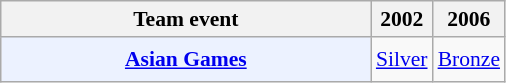<table class="wikitable" style="font-size: 90%; text-align:center">
<tr>
<th width=180>Team event</th>
<th>2002</th>
<th>2006</th>
</tr>
<tr style="height: 30px;">
<td bgcolor=ECF2FF style="width: 240px;align=left"><strong><a href='#'>Asian Games</a></strong></td>
<td> <a href='#'>Silver</a></td>
<td> <a href='#'>Bronze</a></td>
</tr>
</table>
